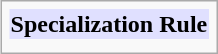<table class=infobox>
<tr>
<td align=center style="background:#e0e0ff"><strong>Specialization Rule</strong></td>
</tr>
<tr>
<td></td>
</tr>
</table>
